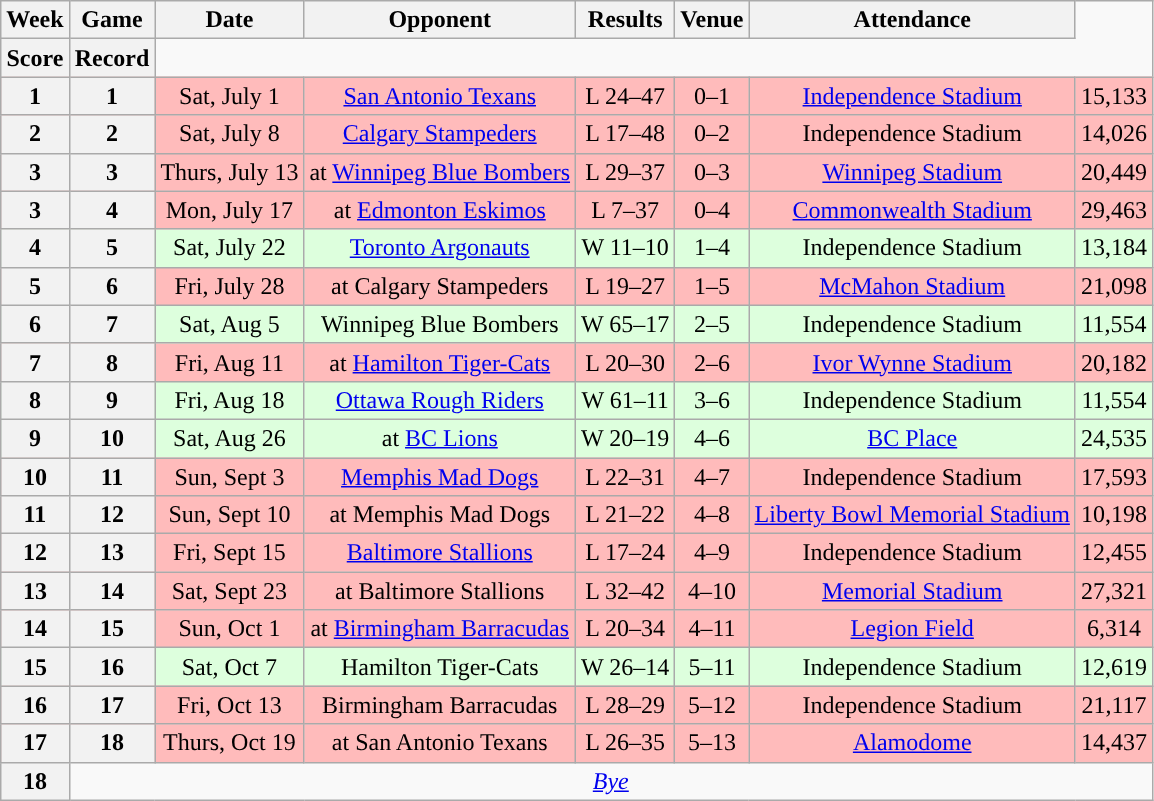<table class="wikitable" style="text-align:center">
<tr>
<th>Week</th>
<th>Game</th>
<th>Date</th>
<th>Opponent</th>
<th>Results</th>
<th>Venue</th>
<th>Attendance</th>
</tr>
<tr>
<th>Score</th>
<th>Record</th>
</tr>
<tr style="background:#ffbbbb">
<th>1</th>
<th>1</th>
<td>Sat, July 1</td>
<td><a href='#'>San Antonio Texans</a></td>
<td>L 24–47</td>
<td>0–1</td>
<td><a href='#'>Independence Stadium</a></td>
<td>15,133</td>
</tr>
<tr style="background:#ffbbbb">
<th>2</th>
<th>2</th>
<td>Sat, July 8</td>
<td><a href='#'>Calgary Stampeders</a></td>
<td>L 17–48</td>
<td>0–2</td>
<td>Independence Stadium</td>
<td>14,026</td>
</tr>
<tr style="background:#ffbbbb">
<th>3</th>
<th>3</th>
<td>Thurs, July 13</td>
<td>at <a href='#'>Winnipeg Blue Bombers</a></td>
<td>L 29–37</td>
<td>0–3</td>
<td><a href='#'>Winnipeg Stadium</a></td>
<td>20,449</td>
</tr>
<tr style="background:#ffbbbb">
<th>3</th>
<th>4</th>
<td>Mon, July 17</td>
<td>at <a href='#'>Edmonton Eskimos</a></td>
<td>L 7–37</td>
<td>0–4</td>
<td><a href='#'>Commonwealth Stadium</a></td>
<td>29,463</td>
</tr>
<tr style="background:#ddffdd">
<th>4</th>
<th>5</th>
<td>Sat, July 22</td>
<td><a href='#'>Toronto Argonauts</a></td>
<td>W 11–10</td>
<td>1–4</td>
<td>Independence Stadium</td>
<td>13,184</td>
</tr>
<tr style="background:#ffbbbb">
<th>5</th>
<th>6</th>
<td>Fri, July 28</td>
<td>at Calgary Stampeders</td>
<td>L 19–27</td>
<td>1–5</td>
<td><a href='#'>McMahon Stadium</a></td>
<td>21,098</td>
</tr>
<tr style="background:#ddffdd">
<th>6</th>
<th>7</th>
<td>Sat, Aug 5</td>
<td>Winnipeg Blue Bombers</td>
<td>W 65–17</td>
<td>2–5</td>
<td>Independence Stadium</td>
<td>11,554</td>
</tr>
<tr style="background:#ffbbbb">
<th>7</th>
<th>8</th>
<td>Fri, Aug 11</td>
<td>at <a href='#'>Hamilton Tiger-Cats</a></td>
<td>L 20–30</td>
<td>2–6</td>
<td><a href='#'>Ivor Wynne Stadium</a></td>
<td>20,182</td>
</tr>
<tr style="background:#ddffdd">
<th>8</th>
<th>9</th>
<td>Fri, Aug 18</td>
<td><a href='#'>Ottawa Rough Riders</a></td>
<td>W 61–11</td>
<td>3–6</td>
<td>Independence Stadium</td>
<td>11,554</td>
</tr>
<tr style="background:#ddffdd">
<th>9</th>
<th>10</th>
<td>Sat, Aug 26</td>
<td>at <a href='#'>BC Lions</a></td>
<td>W 20–19</td>
<td>4–6</td>
<td><a href='#'>BC Place</a></td>
<td>24,535</td>
</tr>
<tr style="background:#ffbbbb">
<th>10</th>
<th>11</th>
<td>Sun, Sept 3</td>
<td><a href='#'>Memphis Mad Dogs</a></td>
<td>L 22–31</td>
<td>4–7</td>
<td>Independence Stadium</td>
<td>17,593</td>
</tr>
<tr style="background:#ffbbbb">
<th>11</th>
<th>12</th>
<td>Sun, Sept 10</td>
<td>at Memphis Mad Dogs</td>
<td>L 21–22</td>
<td>4–8</td>
<td><a href='#'>Liberty Bowl Memorial Stadium</a></td>
<td>10,198</td>
</tr>
<tr style="background:#ffbbbb">
<th>12</th>
<th>13</th>
<td>Fri, Sept 15</td>
<td><a href='#'>Baltimore Stallions</a></td>
<td>L 17–24</td>
<td>4–9</td>
<td>Independence Stadium</td>
<td>12,455</td>
</tr>
<tr style="background:#ffbbbb">
<th>13</th>
<th>14</th>
<td>Sat, Sept 23</td>
<td>at Baltimore Stallions</td>
<td>L 32–42</td>
<td>4–10</td>
<td><a href='#'>Memorial Stadium</a></td>
<td>27,321</td>
</tr>
<tr style="background:#ffbbbb">
<th>14</th>
<th>15</th>
<td>Sun, Oct 1</td>
<td>at <a href='#'>Birmingham Barracudas</a></td>
<td>L 20–34</td>
<td>4–11</td>
<td><a href='#'>Legion Field</a></td>
<td>6,314</td>
</tr>
<tr style="background:#ddffdd">
<th>15</th>
<th>16</th>
<td>Sat, Oct 7</td>
<td>Hamilton Tiger-Cats</td>
<td>W 26–14</td>
<td>5–11</td>
<td>Independence Stadium</td>
<td>12,619</td>
</tr>
<tr style="background:#ffbbbb">
<th>16</th>
<th>17</th>
<td>Fri, Oct 13</td>
<td>Birmingham Barracudas</td>
<td>L 28–29</td>
<td>5–12</td>
<td>Independence Stadium</td>
<td>21,117</td>
</tr>
<tr style="background:#ffbbbb">
<th>17</th>
<th>18</th>
<td>Thurs, Oct 19</td>
<td>at San Antonio Texans</td>
<td>L 26–35</td>
<td>5–13</td>
<td><a href='#'>Alamodome</a></td>
<td>14,437</td>
</tr>
<tr align="center">
<th>18</th>
<td colspan=7><em><a href='#'>Bye</a></em></td>
</tr>
</table>
